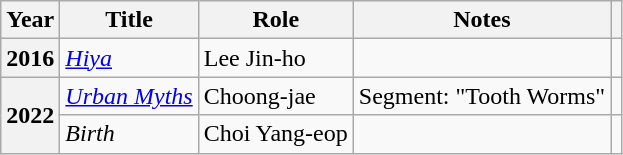<table class="wikitable plainrowheaders sortable">
<tr>
<th scope="col">Year</th>
<th scope="col">Title</th>
<th scope="col">Role</th>
<th scope="col">Notes</th>
<th scope="col" class="unsortable"></th>
</tr>
<tr>
<th scope="row">2016</th>
<td><em><a href='#'>Hiya</a></em></td>
<td>Lee Jin-ho</td>
<td></td>
<td style="text-align:center"></td>
</tr>
<tr>
<th scope="row" rowspan="2">2022</th>
<td><em><a href='#'>Urban Myths</a></em></td>
<td>Choong-jae</td>
<td>Segment: "Tooth Worms"</td>
<td style="text-align:center"></td>
</tr>
<tr>
<td><em>Birth</em></td>
<td>Choi Yang-eop</td>
<td></td>
<td style="text-align:center"></td>
</tr>
</table>
